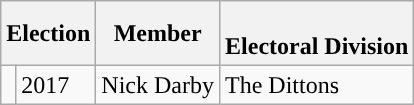<table class="wikitable">
<tr>
<th colspan="2">Election</th>
<th>Member</th>
<th><br>Electoral Division</th>
</tr>
<tr>
<td style="background-color: "></td>
<td>2017</td>
<td>Nick Darby</td>
<td>The Dittons</td>
</tr>
</table>
